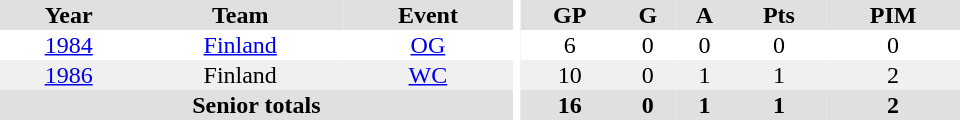<table border="0" cellpadding="1" cellspacing="0" ID="Table3" style="text-align:center; width:40em">
<tr bgcolor="#e0e0e0">
<th>Year</th>
<th>Team</th>
<th>Event</th>
<th rowspan="102" bgcolor="#ffffff"></th>
<th>GP</th>
<th>G</th>
<th>A</th>
<th>Pts</th>
<th>PIM</th>
</tr>
<tr>
<td><a href='#'>1984</a></td>
<td><a href='#'>Finland</a></td>
<td><a href='#'>OG</a></td>
<td>6</td>
<td>0</td>
<td>0</td>
<td>0</td>
<td>0</td>
</tr>
<tr bgcolor="#f0f0f0">
<td><a href='#'>1986</a></td>
<td>Finland</td>
<td><a href='#'>WC</a></td>
<td>10</td>
<td>0</td>
<td>1</td>
<td>1</td>
<td>2</td>
</tr>
<tr bgcolor="#e0e0e0">
<th colspan="3">Senior totals</th>
<th>16</th>
<th>0</th>
<th>1</th>
<th>1</th>
<th>2</th>
</tr>
</table>
